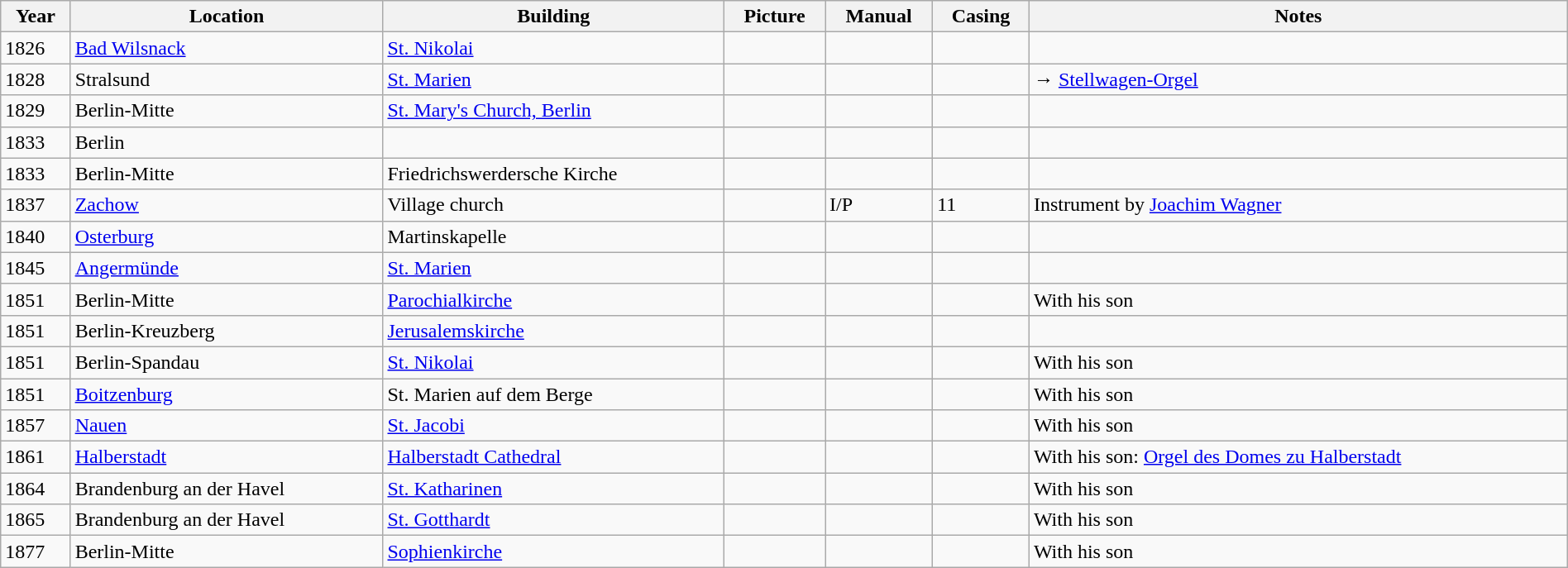<table class="wikitable sortable" width="100%">
<tr class="hintergrundfarbe5">
<th>Year</th>
<th>Location</th>
<th>Building</th>
<th class=unsortable>Picture</th>
<th>Manual</th>
<th>Casing</th>
<th class="unsortable">Notes</th>
</tr>
<tr>
<td>1826</td>
<td><a href='#'>Bad Wilsnack</a></td>
<td><a href='#'>St. Nikolai</a></td>
<td></td>
<td></td>
<td></td>
<td></td>
</tr>
<tr>
<td>1828</td>
<td>Stralsund</td>
<td><a href='#'>St. Marien</a></td>
<td></td>
<td></td>
<td></td>
<td>→ <a href='#'>Stellwagen-Orgel</a></td>
</tr>
<tr>
<td>1829</td>
<td>Berlin-Mitte</td>
<td><a href='#'>St. Mary's Church, Berlin</a></td>
<td></td>
<td></td>
<td></td>
<td></td>
</tr>
<tr>
<td>1833</td>
<td>Berlin</td>
<td></td>
<td></td>
<td></td>
<td></td>
<td></td>
</tr>
<tr>
<td>1833</td>
<td>Berlin-Mitte</td>
<td>Friedrichswerdersche Kirche</td>
<td></td>
<td></td>
<td></td>
<td></td>
</tr>
<tr>
<td>1837</td>
<td><a href='#'>Zachow</a></td>
<td>Village church</td>
<td></td>
<td>I/P</td>
<td>11</td>
<td>Instrument by <a href='#'>Joachim Wagner</a></td>
</tr>
<tr>
<td>1840</td>
<td><a href='#'>Osterburg</a></td>
<td>Martinskapelle</td>
<td></td>
<td></td>
<td></td>
<td></td>
</tr>
<tr>
<td>1845</td>
<td><a href='#'>Angermünde</a></td>
<td><a href='#'>St. Marien</a></td>
<td></td>
<td></td>
<td></td>
<td></td>
</tr>
<tr>
<td>1851</td>
<td>Berlin-Mitte</td>
<td><a href='#'>Parochialkirche</a></td>
<td></td>
<td></td>
<td></td>
<td>With his son</td>
</tr>
<tr>
<td>1851</td>
<td>Berlin-Kreuzberg</td>
<td><a href='#'>Jerusalemskirche</a></td>
<td></td>
<td></td>
<td></td>
<td></td>
</tr>
<tr>
<td>1851</td>
<td>Berlin-Spandau</td>
<td><a href='#'>St. Nikolai</a></td>
<td></td>
<td></td>
<td></td>
<td>With his son</td>
</tr>
<tr>
<td>1851</td>
<td><a href='#'>Boitzenburg</a></td>
<td>St. Marien auf dem Berge</td>
<td></td>
<td></td>
<td></td>
<td>With his son</td>
</tr>
<tr>
<td>1857</td>
<td><a href='#'>Nauen</a></td>
<td><a href='#'>St. Jacobi</a></td>
<td></td>
<td></td>
<td></td>
<td>With his son</td>
</tr>
<tr>
<td>1861</td>
<td><a href='#'>Halberstadt</a></td>
<td><a href='#'>Halberstadt Cathedral</a></td>
<td></td>
<td></td>
<td></td>
<td>With his son: <a href='#'>Orgel des Domes zu Halberstadt</a></td>
</tr>
<tr>
<td>1864</td>
<td>Brandenburg an der Havel</td>
<td><a href='#'>St. Katharinen</a></td>
<td></td>
<td></td>
<td></td>
<td>With his son</td>
</tr>
<tr>
<td>1865</td>
<td>Brandenburg an der Havel</td>
<td><a href='#'>St. Gotthardt</a></td>
<td></td>
<td></td>
<td></td>
<td>With his son</td>
</tr>
<tr>
<td>1877</td>
<td>Berlin-Mitte</td>
<td><a href='#'>Sophienkirche</a></td>
<td></td>
<td></td>
<td></td>
<td>With his son</td>
</tr>
</table>
